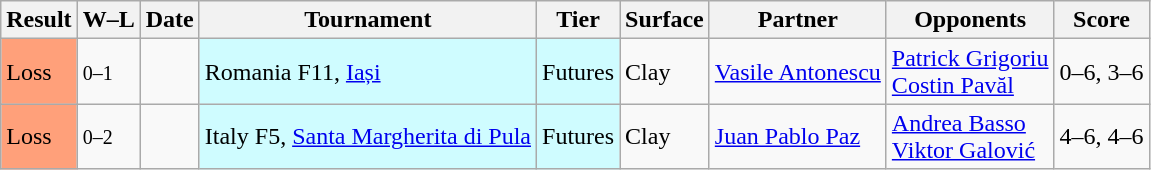<table class="sortable wikitable">
<tr>
<th>Result</th>
<th class="unsortable">W–L</th>
<th>Date</th>
<th>Tournament</th>
<th>Tier</th>
<th>Surface</th>
<th>Partner</th>
<th>Opponents</th>
<th class="unsortable">Score</th>
</tr>
<tr>
<td style="background:#ffa07a;">Loss</td>
<td><small>0–1</small></td>
<td></td>
<td style="background:#cffcff;">Romania F11, <a href='#'>Iași</a></td>
<td style="background:#cffcff;">Futures</td>
<td>Clay</td>
<td> <a href='#'>Vasile Antonescu</a></td>
<td> <a href='#'>Patrick Grigoriu</a> <br>  <a href='#'>Costin Pavăl</a></td>
<td>0–6, 3–6</td>
</tr>
<tr>
<td style="background:#ffa07a;">Loss</td>
<td><small>0–2</small></td>
<td></td>
<td style="background:#cffcff;">Italy F5, <a href='#'>Santa Margherita di Pula</a></td>
<td style="background:#cffcff;">Futures</td>
<td>Clay</td>
<td> <a href='#'>Juan Pablo Paz</a></td>
<td> <a href='#'>Andrea Basso</a> <br>  <a href='#'>Viktor Galović</a></td>
<td>4–6, 4–6</td>
</tr>
</table>
